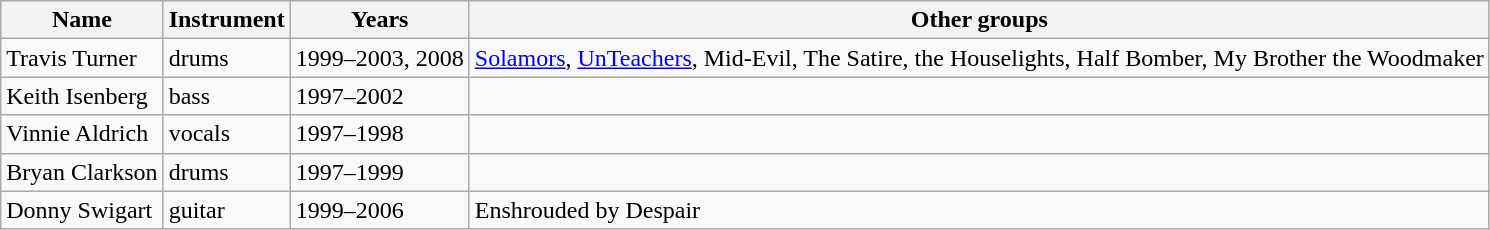<table class="wikitable">
<tr>
<th>Name</th>
<th>Instrument</th>
<th>Years</th>
<th>Other groups</th>
</tr>
<tr>
<td>Travis Turner</td>
<td>drums</td>
<td>1999–2003, 2008</td>
<td><a href='#'>Solamors</a>, <a href='#'>UnTeachers</a>, Mid-Evil, The Satire, the Houselights, Half Bomber, My Brother the Woodmaker</td>
</tr>
<tr>
<td>Keith Isenberg</td>
<td>bass</td>
<td>1997–2002</td>
<td></td>
</tr>
<tr>
<td>Vinnie Aldrich</td>
<td>vocals</td>
<td>1997–1998</td>
<td></td>
</tr>
<tr>
<td>Bryan Clarkson</td>
<td>drums</td>
<td>1997–1999</td>
<td></td>
</tr>
<tr>
<td>Donny Swigart</td>
<td>guitar</td>
<td>1999–2006</td>
<td>Enshrouded by Despair</td>
</tr>
</table>
